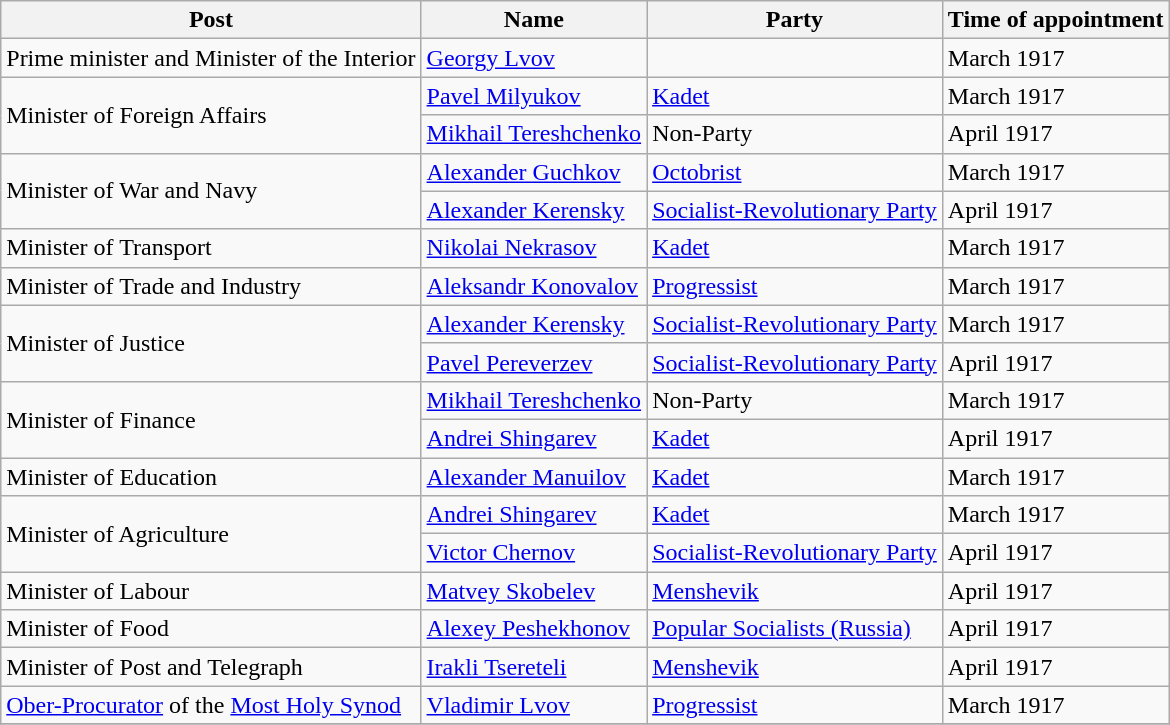<table class="wikitable">
<tr>
<th>Post</th>
<th>Name</th>
<th>Party</th>
<th>Time of appointment</th>
</tr>
<tr>
<td>Prime minister and Minister of the Interior</td>
<td><a href='#'>Georgy Lvov</a></td>
<td></td>
<td>March 1917</td>
</tr>
<tr>
<td rowspan="2">Minister of Foreign Affairs</td>
<td><a href='#'>Pavel Milyukov</a></td>
<td><a href='#'>Kadet</a></td>
<td>March 1917</td>
</tr>
<tr>
<td><a href='#'>Mikhail Tereshchenko</a></td>
<td>Non-Party</td>
<td>April 1917</td>
</tr>
<tr>
<td rowspan="2">Minister of War and Navy</td>
<td><a href='#'>Alexander Guchkov</a></td>
<td><a href='#'>Octobrist</a></td>
<td>March 1917</td>
</tr>
<tr>
<td><a href='#'>Alexander Kerensky</a></td>
<td><a href='#'>Socialist-Revolutionary Party</a></td>
<td>April 1917</td>
</tr>
<tr>
<td>Minister of Transport</td>
<td><a href='#'>Nikolai Nekrasov</a></td>
<td><a href='#'>Kadet</a></td>
<td>March 1917</td>
</tr>
<tr>
<td>Minister of Trade and Industry</td>
<td><a href='#'>Aleksandr Konovalov</a></td>
<td><a href='#'>Progressist</a></td>
<td>March 1917</td>
</tr>
<tr>
<td rowspan="2">Minister of Justice</td>
<td><a href='#'>Alexander Kerensky</a></td>
<td><a href='#'>Socialist-Revolutionary Party</a></td>
<td>March 1917</td>
</tr>
<tr>
<td><a href='#'>Pavel Pereverzev</a></td>
<td><a href='#'>Socialist-Revolutionary Party</a></td>
<td>April 1917</td>
</tr>
<tr>
<td rowspan="2">Minister of Finance</td>
<td><a href='#'>Mikhail Tereshchenko</a></td>
<td>Non-Party</td>
<td>March 1917</td>
</tr>
<tr>
<td><a href='#'>Andrei Shingarev</a></td>
<td><a href='#'>Kadet</a></td>
<td>April 1917</td>
</tr>
<tr>
<td>Minister of Education</td>
<td><a href='#'>Alexander Manuilov</a></td>
<td><a href='#'>Kadet</a></td>
<td>March 1917</td>
</tr>
<tr>
<td rowspan="2">Minister of Agriculture</td>
<td><a href='#'>Andrei Shingarev</a></td>
<td><a href='#'>Kadet</a></td>
<td>March 1917</td>
</tr>
<tr>
<td><a href='#'>Victor Chernov</a></td>
<td><a href='#'>Socialist-Revolutionary Party</a></td>
<td>April 1917</td>
</tr>
<tr>
<td>Minister of Labour</td>
<td><a href='#'>Matvey Skobelev</a></td>
<td><a href='#'>Menshevik</a></td>
<td>April 1917</td>
</tr>
<tr>
<td>Minister of Food</td>
<td><a href='#'>Alexey Peshekhonov</a></td>
<td><a href='#'>Popular Socialists (Russia)</a></td>
<td>April 1917</td>
</tr>
<tr>
<td>Minister of Post and Telegraph</td>
<td><a href='#'>Irakli Tsereteli</a></td>
<td><a href='#'>Menshevik</a></td>
<td>April 1917</td>
</tr>
<tr>
<td><a href='#'>Ober-Procurator</a> of the <a href='#'>Most Holy Synod</a></td>
<td><a href='#'>Vladimir Lvov</a></td>
<td><a href='#'>Progressist</a></td>
<td>March 1917</td>
</tr>
<tr Tsars disapproval of the [Nicholas signed tsar] (Russia) intermediate the Minister of justice (II)>
</tr>
</table>
